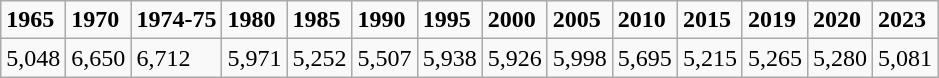<table class="wikitable">
<tr>
<td><strong>1965</strong></td>
<td><strong>1970</strong></td>
<td><strong>1974-75</strong></td>
<td><strong>1980</strong></td>
<td><strong>1985</strong></td>
<td><strong>1990</strong></td>
<td><strong>1995</strong></td>
<td><strong>2000</strong></td>
<td><strong>2005</strong></td>
<td><strong>2010</strong></td>
<td><strong>2015</strong></td>
<td><strong>2019</strong></td>
<td><strong>2020</strong></td>
<td><strong>2023</strong></td>
</tr>
<tr>
<td>5,048</td>
<td>6,650</td>
<td>6,712</td>
<td>5,971</td>
<td>5,252</td>
<td>5,507</td>
<td>5,938</td>
<td>5,926</td>
<td>5,998</td>
<td>5,695</td>
<td>5,215</td>
<td>5,265</td>
<td>5,280</td>
<td>5,081</td>
</tr>
</table>
